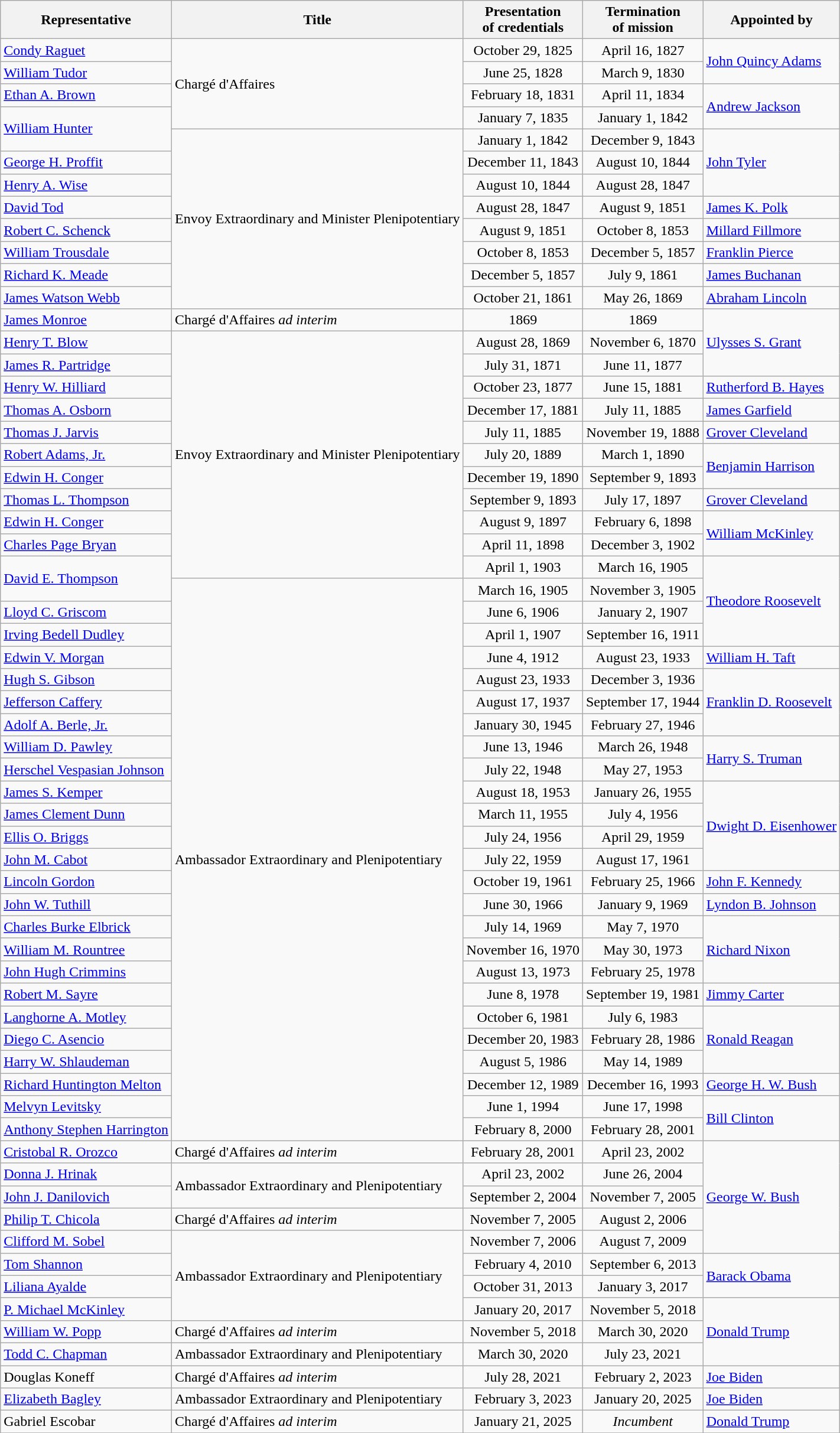<table class=wikitable>
<tr>
<th>Representative</th>
<th>Title</th>
<th>Presentation<br>of credentials</th>
<th>Termination<br>of mission</th>
<th>Appointed by</th>
</tr>
<tr>
<td><a href='#'>Condy Raguet</a></td>
<td rowspan="4">Chargé d'Affaires</td>
<td align=center>October 29, 1825</td>
<td align=center>April 16, 1827</td>
<td rowspan=2><a href='#'>John Quincy Adams</a></td>
</tr>
<tr>
<td><a href='#'>William Tudor</a></td>
<td align=center>June 25, 1828</td>
<td align=center>March 9, 1830</td>
</tr>
<tr>
<td><a href='#'>Ethan A. Brown</a></td>
<td align=center>February 18, 1831</td>
<td align=center>April 11, 1834</td>
<td rowspan=2><a href='#'>Andrew Jackson</a></td>
</tr>
<tr>
<td rowspan=2><a href='#'>William Hunter</a></td>
<td align=center>January 7, 1835</td>
<td align=center>January 1, 1842</td>
</tr>
<tr>
<td rowspan="8">Envoy Extraordinary and Minister Plenipotentiary</td>
<td align=center>January 1, 1842</td>
<td align=center>December 9, 1843</td>
<td rowspan=3><a href='#'>John Tyler</a></td>
</tr>
<tr>
<td><a href='#'>George H. Proffit</a></td>
<td align=center>December 11, 1843</td>
<td align=center>August 10, 1844</td>
</tr>
<tr>
<td><a href='#'>Henry A. Wise</a></td>
<td align=center>August 10, 1844</td>
<td align=center>August 28, 1847</td>
</tr>
<tr>
<td><a href='#'>David Tod</a></td>
<td align=center>August 28, 1847</td>
<td align=center>August 9, 1851</td>
<td><a href='#'>James K. Polk</a></td>
</tr>
<tr>
<td><a href='#'>Robert C. Schenck</a></td>
<td align=center>August 9, 1851</td>
<td align=center>October 8, 1853</td>
<td><a href='#'>Millard Fillmore</a></td>
</tr>
<tr>
<td><a href='#'>William Trousdale</a></td>
<td align=center>October 8, 1853</td>
<td align=center>December 5, 1857</td>
<td><a href='#'>Franklin Pierce</a></td>
</tr>
<tr>
<td><a href='#'>Richard K. Meade</a></td>
<td align=center>December 5, 1857</td>
<td align=center>July 9, 1861</td>
<td><a href='#'>James Buchanan</a></td>
</tr>
<tr>
<td><a href='#'>James Watson Webb</a></td>
<td align=center>October 21, 1861</td>
<td align=center>May 26, 1869</td>
<td><a href='#'>Abraham Lincoln</a></td>
</tr>
<tr>
<td><a href='#'>James Monroe</a></td>
<td>Chargé d'Affaires <em>ad interim</em></td>
<td align=center>1869</td>
<td align=center>1869</td>
<td rowspan=3><a href='#'>Ulysses S. Grant</a></td>
</tr>
<tr>
<td><a href='#'>Henry T. Blow</a></td>
<td rowspan="11">Envoy Extraordinary and Minister Plenipotentiary</td>
<td align=center>August 28, 1869</td>
<td align=center>November 6, 1870</td>
</tr>
<tr>
<td><a href='#'>James R. Partridge</a></td>
<td align=center>July 31, 1871</td>
<td align=center>June 11, 1877</td>
</tr>
<tr>
<td><a href='#'>Henry W. Hilliard</a></td>
<td align=center>October 23, 1877</td>
<td align=center>June 15, 1881</td>
<td><a href='#'>Rutherford B. Hayes</a></td>
</tr>
<tr>
<td><a href='#'>Thomas A. Osborn</a></td>
<td align=center>December 17, 1881</td>
<td align=center>July 11, 1885</td>
<td><a href='#'>James Garfield</a></td>
</tr>
<tr>
<td><a href='#'>Thomas J. Jarvis</a></td>
<td align=center>July 11, 1885</td>
<td align=center>November 19, 1888</td>
<td><a href='#'>Grover Cleveland</a></td>
</tr>
<tr>
<td><a href='#'>Robert Adams, Jr.</a></td>
<td align=center>July 20, 1889</td>
<td align=center>March 1, 1890</td>
<td rowspan=2><a href='#'>Benjamin Harrison</a></td>
</tr>
<tr>
<td><a href='#'>Edwin H. Conger</a></td>
<td align=center>December 19, 1890</td>
<td align=center>September 9, 1893</td>
</tr>
<tr>
<td><a href='#'>Thomas L. Thompson</a></td>
<td align=center>September 9, 1893</td>
<td align=center>July 17, 1897</td>
<td><a href='#'>Grover Cleveland</a></td>
</tr>
<tr>
<td><a href='#'>Edwin H. Conger</a></td>
<td align=center>August 9, 1897</td>
<td align=center>February 6, 1898</td>
<td rowspan=2><a href='#'>William McKinley</a></td>
</tr>
<tr>
<td><a href='#'>Charles Page Bryan</a></td>
<td align=center>April 11, 1898</td>
<td align=center>December 3, 1902</td>
</tr>
<tr>
<td rowspan=2><a href='#'>David E. Thompson</a></td>
<td align=center>April 1, 1903</td>
<td align=center>March 16, 1905</td>
<td rowspan=4><a href='#'>Theodore Roosevelt</a></td>
</tr>
<tr>
<td rowspan="25">Ambassador Extraordinary and Plenipotentiary</td>
<td align=center>March 16, 1905</td>
<td align=center>November 3, 1905</td>
</tr>
<tr>
<td><a href='#'>Lloyd C. Griscom</a></td>
<td align=center>June 6, 1906</td>
<td align=center>January 2, 1907</td>
</tr>
<tr>
<td><a href='#'>Irving Bedell Dudley</a></td>
<td align=center>April 1, 1907</td>
<td align=center>September 16, 1911</td>
</tr>
<tr>
<td><a href='#'>Edwin V. Morgan</a></td>
<td align=center>June 4, 1912</td>
<td align=center>August 23, 1933</td>
<td><a href='#'>William H. Taft</a></td>
</tr>
<tr>
<td><a href='#'>Hugh S. Gibson</a></td>
<td align=center>August 23, 1933</td>
<td align=center>December 3, 1936</td>
<td rowspan=3><a href='#'>Franklin D. Roosevelt</a></td>
</tr>
<tr>
<td><a href='#'>Jefferson Caffery</a></td>
<td align=center>August 17, 1937</td>
<td align=center>September 17, 1944</td>
</tr>
<tr>
<td><a href='#'>Adolf A. Berle, Jr.</a></td>
<td align=center>January 30, 1945</td>
<td align=center>February 27, 1946</td>
</tr>
<tr>
<td><a href='#'>William D. Pawley</a></td>
<td align=center>June 13, 1946</td>
<td align=center>March 26, 1948</td>
<td rowspan=2><a href='#'>Harry S. Truman</a></td>
</tr>
<tr>
<td><a href='#'>Herschel Vespasian Johnson</a></td>
<td align=center>July 22, 1948</td>
<td align=center>May 27, 1953</td>
</tr>
<tr>
<td><a href='#'>James S. Kemper</a></td>
<td align=center>August 18, 1953</td>
<td align=center>January 26, 1955</td>
<td rowspan=4><a href='#'>Dwight D. Eisenhower</a></td>
</tr>
<tr>
<td><a href='#'>James Clement Dunn</a></td>
<td align=center>March 11, 1955</td>
<td align=center>July 4, 1956</td>
</tr>
<tr>
<td><a href='#'>Ellis O. Briggs</a></td>
<td align=center>July 24, 1956</td>
<td align=center>April 29, 1959</td>
</tr>
<tr>
<td><a href='#'>John M. Cabot</a></td>
<td align=center>July 22, 1959</td>
<td align=center>August 17, 1961</td>
</tr>
<tr>
<td><a href='#'>Lincoln Gordon</a></td>
<td align=center>October 19, 1961</td>
<td align=center>February 25, 1966</td>
<td><a href='#'>John F. Kennedy</a></td>
</tr>
<tr>
<td><a href='#'>John W. Tuthill</a></td>
<td align=center>June 30, 1966</td>
<td align=center>January 9, 1969</td>
<td><a href='#'>Lyndon B. Johnson</a></td>
</tr>
<tr>
<td><a href='#'>Charles Burke Elbrick</a></td>
<td align=center>July 14, 1969</td>
<td align=center>May 7, 1970</td>
<td rowspan=3><a href='#'>Richard Nixon</a></td>
</tr>
<tr>
<td><a href='#'>William M. Rountree</a></td>
<td align=center>November 16, 1970</td>
<td align=center>May 30, 1973</td>
</tr>
<tr>
<td><a href='#'>John Hugh Crimmins</a></td>
<td align=center>August 13, 1973</td>
<td align=center>February 25, 1978</td>
</tr>
<tr>
<td><a href='#'>Robert M. Sayre</a></td>
<td align=center>June 8, 1978</td>
<td align=center>September 19, 1981</td>
<td><a href='#'>Jimmy Carter</a></td>
</tr>
<tr>
<td><a href='#'>Langhorne A. Motley</a></td>
<td align=center>October 6, 1981</td>
<td align=center>July 6, 1983</td>
<td rowspan=3><a href='#'>Ronald Reagan</a></td>
</tr>
<tr>
<td><a href='#'>Diego C. Asencio</a></td>
<td align=center>December 20, 1983</td>
<td align=center>February 28, 1986</td>
</tr>
<tr>
<td><a href='#'>Harry W. Shlaudeman</a></td>
<td align=center>August 5, 1986</td>
<td align=center>May 14, 1989</td>
</tr>
<tr>
<td><a href='#'>Richard Huntington Melton</a></td>
<td align=center>December 12, 1989</td>
<td align=center>December 16, 1993</td>
<td><a href='#'>George H. W. Bush</a></td>
</tr>
<tr>
<td><a href='#'>Melvyn Levitsky</a></td>
<td align=center>June 1, 1994</td>
<td align=center>June 17, 1998</td>
<td rowspan=2><a href='#'>Bill Clinton</a></td>
</tr>
<tr>
<td><a href='#'>Anthony Stephen Harrington</a></td>
<td align=center>February 8, 2000</td>
<td align=center>February 28, 2001</td>
</tr>
<tr>
<td><a href='#'>Cristobal R. Orozco</a></td>
<td>Chargé d'Affaires <em>ad interim</em></td>
<td align=center>February 28, 2001</td>
<td align=center>April 23, 2002</td>
<td rowspan=5><a href='#'>George W. Bush</a></td>
</tr>
<tr>
<td><a href='#'>Donna J. Hrinak</a></td>
<td rowspan="2">Ambassador Extraordinary and Plenipotentiary</td>
<td align=center>April 23, 2002</td>
<td align=center>June 26, 2004</td>
</tr>
<tr>
<td><a href='#'>John J. Danilovich</a></td>
<td align=center>September 2, 2004</td>
<td align=center>November 7, 2005</td>
</tr>
<tr>
<td><a href='#'>Philip T. Chicola</a></td>
<td>Chargé d'Affaires <em>ad interim</em></td>
<td align=center>November 7, 2005</td>
<td align=center>August 2, 2006</td>
</tr>
<tr>
<td><a href='#'>Clifford M. Sobel</a></td>
<td rowspan="4">Ambassador Extraordinary and Plenipotentiary</td>
<td align=center>November 7, 2006</td>
<td align=center>August 7, 2009</td>
</tr>
<tr>
<td><a href='#'>Tom Shannon</a></td>
<td align=center>February 4, 2010</td>
<td align=center>September 6, 2013</td>
<td rowspan=2><a href='#'>Barack Obama</a></td>
</tr>
<tr>
<td><a href='#'>Liliana Ayalde</a></td>
<td align=center>October 31, 2013</td>
<td align=center>January 3, 2017</td>
</tr>
<tr>
<td><a href='#'>P. Michael McKinley</a></td>
<td align=center>January 20, 2017</td>
<td align=center>November 5, 2018</td>
<td rowspan=3><a href='#'>Donald Trump</a></td>
</tr>
<tr>
<td><a href='#'>William W. Popp</a></td>
<td>Chargé d'Affaires <em>ad interim</em></td>
<td align=center>November 5, 2018</td>
<td align=center>March 30, 2020</td>
</tr>
<tr>
<td><a href='#'>Todd C. Chapman</a></td>
<td>Ambassador Extraordinary and Plenipotentiary</td>
<td align=center>March 30, 2020</td>
<td align=center>July 23, 2021</td>
</tr>
<tr>
<td>Douglas Koneff</td>
<td>Chargé d'Affaires <em>ad interim</em></td>
<td align=center>July 28, 2021</td>
<td align=center>February 2, 2023</td>
<td><a href='#'>Joe Biden</a></td>
</tr>
<tr>
<td><a href='#'>Elizabeth Bagley</a></td>
<td>Ambassador Extraordinary and Plenipotentiary</td>
<td align=center>February 3, 2023</td>
<td align=center>January 20, 2025</td>
<td><a href='#'>Joe Biden</a></td>
</tr>
<tr>
<td>Gabriel Escobar</td>
<td>Chargé d'Affaires <em>ad interim</em></td>
<td align=center>January 21, 2025</td>
<td align=center><em>Incumbent</em></td>
<td><a href='#'>Donald Trump</a></td>
</tr>
<tr>
</tr>
</table>
